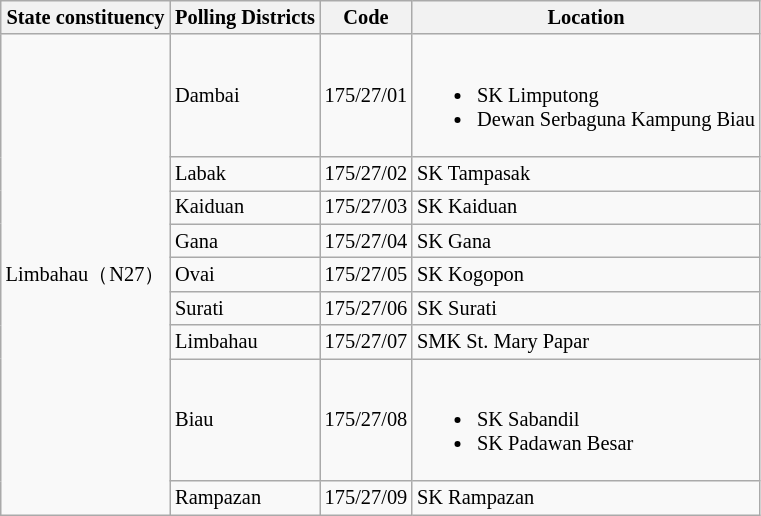<table class="wikitable sortable mw-collapsible" style="white-space:nowrap;font-size:85%">
<tr>
<th>State constituency</th>
<th>Polling Districts</th>
<th>Code</th>
<th>Location</th>
</tr>
<tr>
<td rowspan="9">Limbahau（N27）</td>
<td>Dambai</td>
<td>175/27/01</td>
<td><br><ul><li>SK Limputong</li><li>Dewan Serbaguna Kampung Biau</li></ul></td>
</tr>
<tr>
<td>Labak</td>
<td>175/27/02</td>
<td>SK Tampasak</td>
</tr>
<tr>
<td>Kaiduan</td>
<td>175/27/03</td>
<td>SK Kaiduan</td>
</tr>
<tr>
<td>Gana</td>
<td>175/27/04</td>
<td>SK Gana</td>
</tr>
<tr>
<td>Ovai</td>
<td>175/27/05</td>
<td>SK Kogopon</td>
</tr>
<tr>
<td>Surati</td>
<td>175/27/06</td>
<td>SK Surati</td>
</tr>
<tr>
<td>Limbahau</td>
<td>175/27/07</td>
<td>SMK St. Mary Papar</td>
</tr>
<tr>
<td>Biau</td>
<td>175/27/08</td>
<td><br><ul><li>SK Sabandil</li><li>SK Padawan Besar</li></ul></td>
</tr>
<tr>
<td>Rampazan</td>
<td>175/27/09</td>
<td>SK Rampazan</td>
</tr>
</table>
